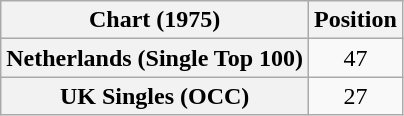<table class="wikitable plainrowheaders" style="text-align:center">
<tr>
<th scope="col">Chart (1975)</th>
<th scope="col">Position</th>
</tr>
<tr>
<th scope="row">Netherlands (Single Top 100)</th>
<td>47</td>
</tr>
<tr>
<th scope="row">UK Singles (OCC)</th>
<td>27</td>
</tr>
</table>
